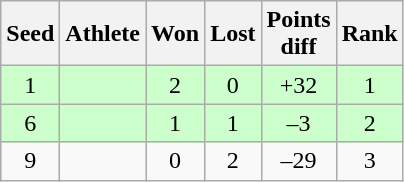<table class="wikitable">
<tr>
<th>Seed</th>
<th>Athlete</th>
<th>Won</th>
<th>Lost</th>
<th>Points<br>diff</th>
<th>Rank</th>
</tr>
<tr bgcolor="#ccffcc">
<td align="center">1</td>
<td><strong></strong></td>
<td align="center">2</td>
<td align="center">0</td>
<td align="center">+32</td>
<td align="center">1</td>
</tr>
<tr bgcolor="#ccffcc">
<td align="center">6</td>
<td><strong></strong></td>
<td align="center">1</td>
<td align="center">1</td>
<td align="center">–3</td>
<td align="center">2</td>
</tr>
<tr>
<td align="center">9</td>
<td></td>
<td align="center">0</td>
<td align="center">2</td>
<td align="center">–29</td>
<td align="center">3</td>
</tr>
</table>
